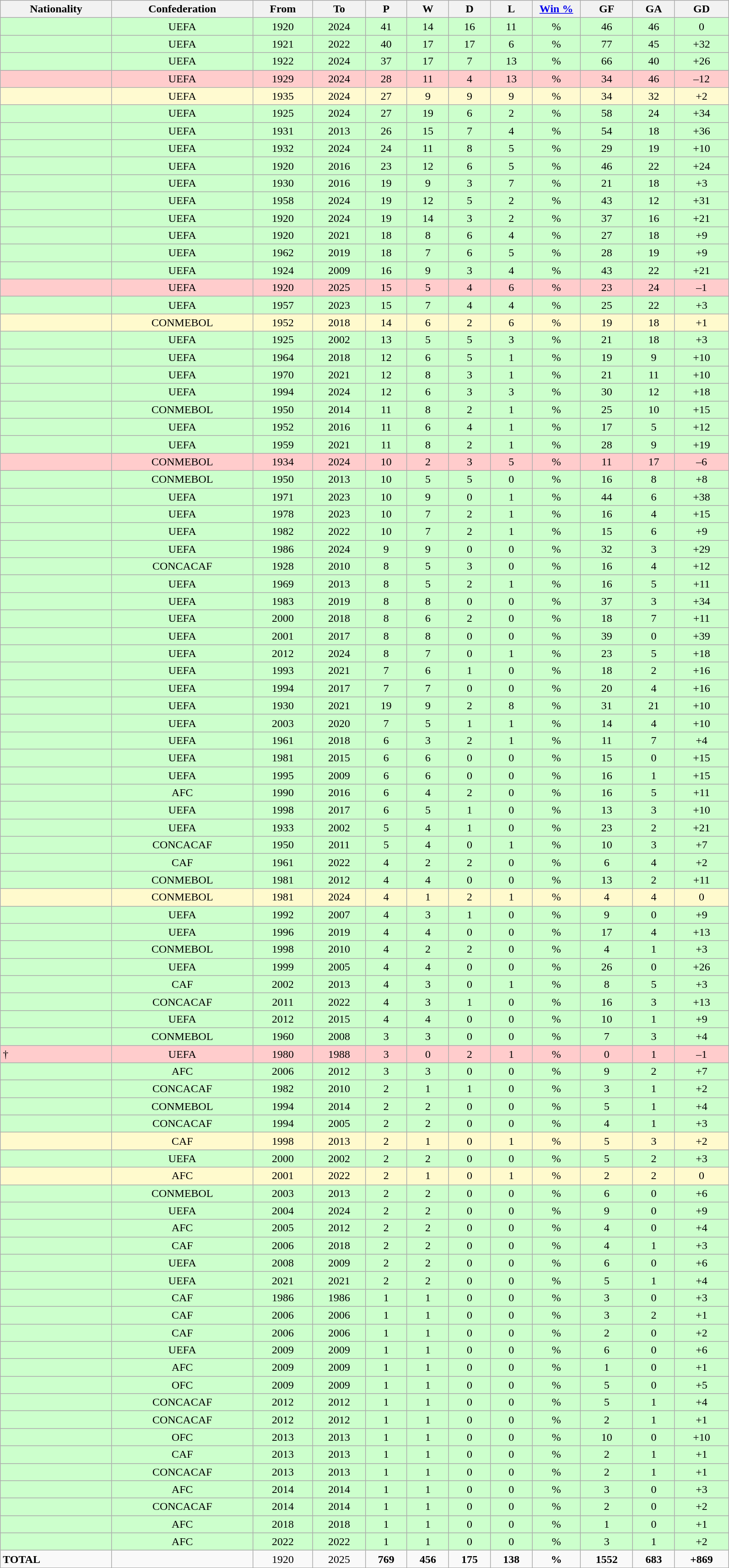<table class="wikitable sortable" style="width:84%; text-align: center;">
<tr>
<th width="20">Nationality</th>
<th width="2">Confederation</th>
<th width="2">From</th>
<th width="2">To</th>
<th width="2">P</th>
<th width="2">W</th>
<th width="2">D</th>
<th width="2">L</th>
<th width="2"><a href='#'>Win %</a></th>
<th width="2">GF</th>
<th width="2">GA</th>
<th width="2" data-sort-type="number">GD</th>
</tr>
<tr bgcolor=#CCFFCC>
<td align=left></td>
<td>UEFA</td>
<td align=center>1920</td>
<td align=center>2024</td>
<td>41</td>
<td>14</td>
<td>16</td>
<td>11</td>
<td>%</td>
<td>46</td>
<td>46</td>
<td>0</td>
</tr>
<tr bgcolor=#CCFFCC>
<td align=left></td>
<td>UEFA</td>
<td align=center>1921</td>
<td align=center>2022</td>
<td>40</td>
<td>17</td>
<td>17</td>
<td>6</td>
<td>%</td>
<td>77</td>
<td>45</td>
<td>+32</td>
</tr>
<tr bgcolor=#CCFFCC>
<td align=left></td>
<td>UEFA</td>
<td align=center>1922</td>
<td align=center>2024</td>
<td>37</td>
<td>17</td>
<td>7</td>
<td>13</td>
<td>%</td>
<td>66</td>
<td>40</td>
<td>+26</td>
</tr>
<tr bgcolor=#FFCCCC>
<td align=left></td>
<td>UEFA</td>
<td align=center>1929</td>
<td align=center>2024</td>
<td>28</td>
<td>11</td>
<td>4</td>
<td>13</td>
<td>%</td>
<td>34</td>
<td>46</td>
<td>–12</td>
</tr>
<tr bgcolor=#FFFFACD>
<td align=left></td>
<td>UEFA</td>
<td align=center>1935</td>
<td align=center>2024</td>
<td>27</td>
<td>9</td>
<td>9</td>
<td>9</td>
<td>%</td>
<td>34</td>
<td>32</td>
<td>+2</td>
</tr>
<tr bgcolor=#CCFFCC>
<td align=left></td>
<td>UEFA</td>
<td align=center>1925</td>
<td align=center>2024</td>
<td>27</td>
<td>19</td>
<td>6</td>
<td>2</td>
<td>%</td>
<td>58</td>
<td>24</td>
<td>+34</td>
</tr>
<tr bgcolor=#CCFFCC>
<td align=left></td>
<td>UEFA</td>
<td align=center>1931</td>
<td align=center>2013</td>
<td>26</td>
<td>15</td>
<td>7</td>
<td>4</td>
<td>%</td>
<td>54</td>
<td>18</td>
<td>+36</td>
</tr>
<tr bgcolor=#CCFFCC>
<td align=left></td>
<td>UEFA</td>
<td align=center>1932</td>
<td align=center>2024</td>
<td>24</td>
<td>11</td>
<td>8</td>
<td>5</td>
<td>%</td>
<td>29</td>
<td>19</td>
<td>+10</td>
</tr>
<tr bgcolor=#CCFFCC>
<td align=left></td>
<td>UEFA</td>
<td align=center>1920</td>
<td align=center>2016</td>
<td>23</td>
<td>12</td>
<td>6</td>
<td>5</td>
<td>%</td>
<td>46</td>
<td>22</td>
<td>+24</td>
</tr>
<tr bgcolor=#CCFFCC>
<td align=left></td>
<td>UEFA</td>
<td align=center>1930</td>
<td align=center>2016</td>
<td>19</td>
<td>9</td>
<td>3</td>
<td>7</td>
<td>%</td>
<td>21</td>
<td>18</td>
<td>+3</td>
</tr>
<tr bgcolor=#CCFFCC>
<td align=left></td>
<td>UEFA</td>
<td align=center>1958</td>
<td align=center>2024</td>
<td>19</td>
<td>12</td>
<td>5</td>
<td>2</td>
<td>%</td>
<td>43</td>
<td>12</td>
<td>+31</td>
</tr>
<tr bgcolor=#CCFFCC>
<td align=left></td>
<td>UEFA</td>
<td align=center>1920</td>
<td align=center>2024</td>
<td>19</td>
<td>14</td>
<td>3</td>
<td>2</td>
<td>%</td>
<td>37</td>
<td>16</td>
<td>+21</td>
</tr>
<tr bgcolor=#CCFFCC>
<td align=left></td>
<td>UEFA</td>
<td align=center>1920</td>
<td align=center>2021</td>
<td>18</td>
<td>8</td>
<td>6</td>
<td>4</td>
<td>%</td>
<td>27</td>
<td>18</td>
<td>+9</td>
</tr>
<tr bgcolor=#CCFFCC>
<td align=left></td>
<td>UEFA</td>
<td align=center>1962</td>
<td align=center>2019</td>
<td>18</td>
<td>7</td>
<td>6</td>
<td>5</td>
<td>%</td>
<td>28</td>
<td>19</td>
<td>+9</td>
</tr>
<tr bgcolor=#CCFFCC>
<td align=left></td>
<td>UEFA</td>
<td align=center>1924</td>
<td align=center>2009</td>
<td>16</td>
<td>9</td>
<td>3</td>
<td>4</td>
<td>%</td>
<td>43</td>
<td>22</td>
<td>+21</td>
</tr>
<tr bgcolor=#FFCCCC>
<td align=left></td>
<td>UEFA</td>
<td align=center>1920</td>
<td align=center>2025</td>
<td>15</td>
<td>5</td>
<td>4</td>
<td>6</td>
<td>%</td>
<td>23</td>
<td>24</td>
<td>–1</td>
</tr>
<tr bgcolor=#CCFFCC>
<td align=left></td>
<td>UEFA</td>
<td align=center>1957</td>
<td align=center>2023</td>
<td>15</td>
<td>7</td>
<td>4</td>
<td>4</td>
<td>%</td>
<td>25</td>
<td>22</td>
<td>+3</td>
</tr>
<tr bgcolor=#FFFACD>
<td align=left></td>
<td>CONMEBOL</td>
<td align=center>1952</td>
<td align=center>2018</td>
<td>14</td>
<td>6</td>
<td>2</td>
<td>6</td>
<td>%</td>
<td>19</td>
<td>18</td>
<td>+1</td>
</tr>
<tr bgcolor=#CCFFCC>
<td align=left></td>
<td>UEFA</td>
<td align=center>1925</td>
<td align=center>2002</td>
<td>13</td>
<td>5</td>
<td>5</td>
<td>3</td>
<td>%</td>
<td>21</td>
<td>18</td>
<td>+3</td>
</tr>
<tr bgcolor=#CCFFCC>
<td align=left></td>
<td>UEFA</td>
<td align=center>1964</td>
<td align=center>2018</td>
<td>12</td>
<td>6</td>
<td>5</td>
<td>1</td>
<td>%</td>
<td>19</td>
<td>9</td>
<td>+10</td>
</tr>
<tr bgcolor=#CCFFCC>
<td align=left></td>
<td>UEFA</td>
<td align=center>1970</td>
<td align=center>2021</td>
<td>12</td>
<td>8</td>
<td>3</td>
<td>1</td>
<td>%</td>
<td>21</td>
<td>11</td>
<td>+10</td>
</tr>
<tr bgcolor=#CCFFCC>
<td align=left></td>
<td>UEFA</td>
<td align=center>1994</td>
<td align=center>2024</td>
<td>12</td>
<td>6</td>
<td>3</td>
<td>3</td>
<td>%</td>
<td>30</td>
<td>12</td>
<td>+18</td>
</tr>
<tr bgcolor=#CCFFCC>
<td align=left></td>
<td>CONMEBOL</td>
<td align=center>1950</td>
<td align=center>2014</td>
<td>11</td>
<td>8</td>
<td>2</td>
<td>1</td>
<td>%</td>
<td>25</td>
<td>10</td>
<td>+15</td>
</tr>
<tr bgcolor=#CCFFCC>
<td align=left></td>
<td>UEFA</td>
<td align=center>1952</td>
<td align=center>2016</td>
<td>11</td>
<td>6</td>
<td>4</td>
<td>1</td>
<td>%</td>
<td>17</td>
<td>5</td>
<td>+12</td>
</tr>
<tr bgcolor=#CCFFCC>
<td align=left></td>
<td>UEFA</td>
<td align=center>1959</td>
<td align=center>2021</td>
<td>11</td>
<td>8</td>
<td>2</td>
<td>1</td>
<td>%</td>
<td>28</td>
<td>9</td>
<td>+19</td>
</tr>
<tr bgcolor=#FFCCCC>
<td align=left></td>
<td>CONMEBOL</td>
<td align=center>1934</td>
<td align=center>2024</td>
<td>10</td>
<td>2</td>
<td>3</td>
<td>5</td>
<td>%</td>
<td>11</td>
<td>17</td>
<td>–6</td>
</tr>
<tr bgcolor=#CCFFCC>
<td align=left></td>
<td>CONMEBOL</td>
<td align=center>1950</td>
<td align=center>2013</td>
<td>10</td>
<td>5</td>
<td>5</td>
<td>0</td>
<td>%</td>
<td>16</td>
<td>8</td>
<td>+8</td>
</tr>
<tr bgcolor=#CCFFCC>
<td align=left></td>
<td>UEFA</td>
<td align=center>1971</td>
<td align=center>2023</td>
<td>10</td>
<td>9</td>
<td>0</td>
<td>1</td>
<td>%</td>
<td>44</td>
<td>6</td>
<td>+38</td>
</tr>
<tr bgcolor=#CCFFCC>
<td align=left></td>
<td>UEFA</td>
<td align=center>1978</td>
<td align=center>2023</td>
<td>10</td>
<td>7</td>
<td>2</td>
<td>1</td>
<td>%</td>
<td>16</td>
<td>4</td>
<td>+15</td>
</tr>
<tr bgcolor=#CCFFCC>
<td align=left></td>
<td>UEFA</td>
<td align=center>1982</td>
<td align=center>2022</td>
<td>10</td>
<td>7</td>
<td>2</td>
<td>1</td>
<td>%</td>
<td>15</td>
<td>6</td>
<td>+9</td>
</tr>
<tr bgcolor=#CCFFCC>
<td align=left></td>
<td>UEFA</td>
<td align=center>1986</td>
<td align=center>2024</td>
<td>9</td>
<td>9</td>
<td>0</td>
<td>0</td>
<td>%</td>
<td>32</td>
<td>3</td>
<td>+29</td>
</tr>
<tr bgcolor=#CCFFCC>
<td align=left></td>
<td>CONCACAF</td>
<td align=center>1928</td>
<td align=center>2010</td>
<td>8</td>
<td>5</td>
<td>3</td>
<td>0</td>
<td>%</td>
<td>16</td>
<td>4</td>
<td>+12</td>
</tr>
<tr bgcolor=#CCFFCC>
<td align=left></td>
<td>UEFA</td>
<td align=center>1969</td>
<td align=center>2013</td>
<td>8</td>
<td>5</td>
<td>2</td>
<td>1</td>
<td>%</td>
<td>16</td>
<td>5</td>
<td>+11</td>
</tr>
<tr bgcolor=#CCFFCC>
<td align=left></td>
<td>UEFA</td>
<td align=center>1983</td>
<td align=center>2019</td>
<td>8</td>
<td>8</td>
<td>0</td>
<td>0</td>
<td>%</td>
<td>37</td>
<td>3</td>
<td>+34</td>
</tr>
<tr bgcolor=#CCFFCC>
<td align=left></td>
<td>UEFA</td>
<td align=center>2000</td>
<td align=center>2018</td>
<td>8</td>
<td>6</td>
<td>2</td>
<td>0</td>
<td>%</td>
<td>18</td>
<td>7</td>
<td>+11</td>
</tr>
<tr bgcolor=#CCFFCC>
<td align=left></td>
<td>UEFA</td>
<td align=center>2001</td>
<td align=center>2017</td>
<td>8</td>
<td>8</td>
<td>0</td>
<td>0</td>
<td>%</td>
<td>39</td>
<td>0</td>
<td>+39</td>
</tr>
<tr bgcolor=#CCFFCC>
<td align=left></td>
<td>UEFA</td>
<td align=center>2012</td>
<td align=center>2024</td>
<td>8</td>
<td>7</td>
<td>0</td>
<td>1</td>
<td>%</td>
<td>23</td>
<td>5</td>
<td>+18</td>
</tr>
<tr bgcolor=#CCFFCC>
<td align=left></td>
<td>UEFA</td>
<td align=center>1993</td>
<td align=center>2021</td>
<td>7</td>
<td>6</td>
<td>1</td>
<td>0</td>
<td>%</td>
<td>18</td>
<td>2</td>
<td>+16</td>
</tr>
<tr bgcolor=#CCFFCC>
<td align=left></td>
<td>UEFA</td>
<td align=center>1994</td>
<td align=center>2017</td>
<td>7</td>
<td>7</td>
<td>0</td>
<td>0</td>
<td>%</td>
<td>20</td>
<td>4</td>
<td>+16</td>
</tr>
<tr bgcolor=#CCFFCC>
<td align=left></td>
<td>UEFA</td>
<td align=center>1930</td>
<td align=center>2021</td>
<td>19</td>
<td>9</td>
<td>2</td>
<td>8</td>
<td>%</td>
<td>31</td>
<td>21</td>
<td>+10</td>
</tr>
<tr bgcolor=#CCFFCC>
<td align=left></td>
<td>UEFA</td>
<td align=center>2003</td>
<td align=center>2020</td>
<td>7</td>
<td>5</td>
<td>1</td>
<td>1</td>
<td>%</td>
<td>14</td>
<td>4</td>
<td>+10</td>
</tr>
<tr bgcolor=#CCFFCC>
<td align=left></td>
<td>UEFA</td>
<td align=center>1961</td>
<td align=center>2018</td>
<td>6</td>
<td>3</td>
<td>2</td>
<td>1</td>
<td>%</td>
<td>11</td>
<td>7</td>
<td>+4</td>
</tr>
<tr bgcolor=#CCFFCC>
<td align=left></td>
<td>UEFA</td>
<td align=center>1981</td>
<td align=center>2015</td>
<td>6</td>
<td>6</td>
<td>0</td>
<td>0</td>
<td>%</td>
<td>15</td>
<td>0</td>
<td>+15</td>
</tr>
<tr bgcolor=#CCFFCC>
<td align=left></td>
<td>UEFA</td>
<td align=center>1995</td>
<td align=center>2009</td>
<td>6</td>
<td>6</td>
<td>0</td>
<td>0</td>
<td>%</td>
<td>16</td>
<td>1</td>
<td>+15</td>
</tr>
<tr bgcolor=#CCFFCC>
<td align=left></td>
<td>AFC</td>
<td align=center>1990</td>
<td align=center>2016</td>
<td>6</td>
<td>4</td>
<td>2</td>
<td>0</td>
<td>%</td>
<td>16</td>
<td>5</td>
<td>+11</td>
</tr>
<tr bgcolor=#CCFFCC>
<td align=left></td>
<td>UEFA</td>
<td align=center>1998</td>
<td align=center>2017</td>
<td>6</td>
<td>5</td>
<td>1</td>
<td>0</td>
<td>%</td>
<td>13</td>
<td>3</td>
<td>+10</td>
</tr>
<tr bgcolor=#CCFFCC>
<td align=left></td>
<td>UEFA</td>
<td align=center>1933</td>
<td align=center>2002</td>
<td>5</td>
<td>4</td>
<td>1</td>
<td>0</td>
<td>%</td>
<td>23</td>
<td>2</td>
<td>+21</td>
</tr>
<tr bgcolor=#CCFFCC>
<td align=left></td>
<td>CONCACAF</td>
<td align=center>1950</td>
<td align=center>2011</td>
<td>5</td>
<td>4</td>
<td>0</td>
<td>1</td>
<td>%</td>
<td>10</td>
<td>3</td>
<td>+7</td>
</tr>
<tr bgcolor=#CCFFCC>
<td align=left></td>
<td>CAF</td>
<td align=center>1961</td>
<td align=center>2022</td>
<td>4</td>
<td>2</td>
<td>2</td>
<td>0</td>
<td>%</td>
<td>6</td>
<td>4</td>
<td>+2</td>
</tr>
<tr bgcolor=#CCFFCC>
<td align=left></td>
<td>CONMEBOL</td>
<td align=center>1981</td>
<td align=center>2012</td>
<td>4</td>
<td>4</td>
<td>0</td>
<td>0</td>
<td>%</td>
<td>13</td>
<td>2</td>
<td>+11</td>
</tr>
<tr bgcolor=#FFFACD>
<td align=left></td>
<td>CONMEBOL</td>
<td align=center>1981</td>
<td align=center>2024</td>
<td>4</td>
<td>1</td>
<td>2</td>
<td>1</td>
<td>%</td>
<td>4</td>
<td>4</td>
<td>0</td>
</tr>
<tr bgcolor=#CCFFCC>
<td align=left></td>
<td>UEFA</td>
<td align=center>1992</td>
<td align=center>2007</td>
<td>4</td>
<td>3</td>
<td>1</td>
<td>0</td>
<td>%</td>
<td>9</td>
<td>0</td>
<td>+9</td>
</tr>
<tr bgcolor=#CCFFCC>
<td align=left></td>
<td>UEFA</td>
<td align=center>1996</td>
<td align=center>2019</td>
<td>4</td>
<td>4</td>
<td>0</td>
<td>0</td>
<td>%</td>
<td>17</td>
<td>4</td>
<td>+13</td>
</tr>
<tr bgcolor=#CCFFCC>
<td align=left></td>
<td>CONMEBOL</td>
<td align=center>1998</td>
<td align=center>2010</td>
<td>4</td>
<td>2</td>
<td>2</td>
<td>0</td>
<td>%</td>
<td>4</td>
<td>1</td>
<td>+3</td>
</tr>
<tr bgcolor=#CCFFCC>
<td align=left></td>
<td>UEFA</td>
<td align=center>1999</td>
<td align=center>2005</td>
<td>4</td>
<td>4</td>
<td>0</td>
<td>0</td>
<td>%</td>
<td>26</td>
<td>0</td>
<td>+26</td>
</tr>
<tr bgcolor=#CCFFCC>
<td align=left></td>
<td>CAF</td>
<td align=center>2002</td>
<td align=center>2013</td>
<td>4</td>
<td>3</td>
<td>0</td>
<td>1</td>
<td>%</td>
<td>8</td>
<td>5</td>
<td>+3</td>
</tr>
<tr bgcolor=#CCFFCC>
<td align=left></td>
<td>CONCACAF</td>
<td align=center>2011</td>
<td align=center>2022</td>
<td>4</td>
<td>3</td>
<td>1</td>
<td>0</td>
<td>%</td>
<td>16</td>
<td>3</td>
<td>+13</td>
</tr>
<tr bgcolor=#CCFFCC>
<td align=left></td>
<td>UEFA</td>
<td align=center>2012</td>
<td align=center>2015</td>
<td>4</td>
<td>4</td>
<td>0</td>
<td>0</td>
<td>%</td>
<td>10</td>
<td>1</td>
<td>+9</td>
</tr>
<tr bgcolor=#CCFFCC>
<td align=left></td>
<td>CONMEBOL</td>
<td align=center>1960</td>
<td align=center>2008</td>
<td>3</td>
<td>3</td>
<td>0</td>
<td>0</td>
<td>%</td>
<td>7</td>
<td>3</td>
<td>+4</td>
</tr>
<tr bgcolor=#FFCCCC>
<td align=left>†</td>
<td>UEFA</td>
<td align=center>1980</td>
<td align=center>1988</td>
<td>3</td>
<td>0</td>
<td>2</td>
<td>1</td>
<td>%</td>
<td>0</td>
<td>1</td>
<td>–1</td>
</tr>
<tr bgcolor=#CCFFCC>
<td align=left></td>
<td>AFC</td>
<td align=center>2006</td>
<td align=center>2012</td>
<td>3</td>
<td>3</td>
<td>0</td>
<td>0</td>
<td>%</td>
<td>9</td>
<td>2</td>
<td>+7</td>
</tr>
<tr bgcolor=#CCFFCC>
<td align=left></td>
<td>CONCACAF</td>
<td align=center>1982</td>
<td align=center>2010</td>
<td>2</td>
<td>1</td>
<td>1</td>
<td>0</td>
<td>%</td>
<td>3</td>
<td>1</td>
<td>+2</td>
</tr>
<tr bgcolor=#CCFFCC>
<td align=left></td>
<td>CONMEBOL</td>
<td align=center>1994</td>
<td align=center>2014</td>
<td>2</td>
<td>2</td>
<td>0</td>
<td>0</td>
<td>%</td>
<td>5</td>
<td>1</td>
<td>+4</td>
</tr>
<tr bgcolor=#CCFFCC>
<td align=left></td>
<td>CONCACAF</td>
<td align=center>1994</td>
<td align=center>2005</td>
<td>2</td>
<td>2</td>
<td>0</td>
<td>0</td>
<td>%</td>
<td>4</td>
<td>1</td>
<td>+3</td>
</tr>
<tr bgcolor=#FFFACD>
<td align=left></td>
<td>CAF</td>
<td align=center>1998</td>
<td align=center>2013</td>
<td>2</td>
<td>1</td>
<td>0</td>
<td>1</td>
<td>%</td>
<td>5</td>
<td>3</td>
<td>+2</td>
</tr>
<tr bgcolor=#CCFFCC>
<td align=left></td>
<td>UEFA</td>
<td align=center>2000</td>
<td align=center>2002</td>
<td>2</td>
<td>2</td>
<td>0</td>
<td>0</td>
<td>%</td>
<td>5</td>
<td>2</td>
<td>+3</td>
</tr>
<tr bgcolor=#FFFACD>
<td align=left></td>
<td>AFC</td>
<td align=center>2001</td>
<td align=center>2022</td>
<td>2</td>
<td>1</td>
<td>0</td>
<td>1</td>
<td>%</td>
<td>2</td>
<td>2</td>
<td>0</td>
</tr>
<tr bgcolor=#CCFFCC>
<td align=left></td>
<td>CONMEBOL</td>
<td align=center>2003</td>
<td align=center>2013</td>
<td>2</td>
<td>2</td>
<td>0</td>
<td>0</td>
<td>%</td>
<td>6</td>
<td>0</td>
<td>+6</td>
</tr>
<tr bgcolor=#CCFFCC>
<td align=left></td>
<td>UEFA</td>
<td align=center>2004</td>
<td align=center>2024</td>
<td>2</td>
<td>2</td>
<td>0</td>
<td>0</td>
<td>%</td>
<td>9</td>
<td>0</td>
<td>+9</td>
</tr>
<tr bgcolor=#CCFFCC>
<td align=left></td>
<td>AFC</td>
<td align=center>2005</td>
<td align=center>2012</td>
<td>2</td>
<td>2</td>
<td>0</td>
<td>0</td>
<td>%</td>
<td>4</td>
<td>0</td>
<td>+4</td>
</tr>
<tr bgcolor=#CCFFCC>
<td align=left></td>
<td>CAF</td>
<td align=center>2006</td>
<td align=center>2018</td>
<td>2</td>
<td>2</td>
<td>0</td>
<td>0</td>
<td>%</td>
<td>4</td>
<td>1</td>
<td>+3</td>
</tr>
<tr bgcolor=#CCFFCC>
<td align=left></td>
<td>UEFA</td>
<td align=center>2008</td>
<td align=center>2009</td>
<td>2</td>
<td>2</td>
<td>0</td>
<td>0</td>
<td>%</td>
<td>6</td>
<td>0</td>
<td>+6</td>
</tr>
<tr bgcolor=#CCFFCC>
<td align=left></td>
<td>UEFA</td>
<td align=center>2021</td>
<td align=center>2021</td>
<td>2</td>
<td>2</td>
<td>0</td>
<td>0</td>
<td>%</td>
<td>5</td>
<td>1</td>
<td>+4</td>
</tr>
<tr bgcolor=#CCFFCC>
<td align=left></td>
<td>CAF</td>
<td align=center>1986</td>
<td align=center>1986</td>
<td>1</td>
<td>1</td>
<td>0</td>
<td>0</td>
<td>%</td>
<td>3</td>
<td>0</td>
<td>+3</td>
</tr>
<tr bgcolor=#CCFFCC>
<td align=left></td>
<td>CAF</td>
<td align=center>2006</td>
<td align=center>2006</td>
<td>1</td>
<td>1</td>
<td>0</td>
<td>0</td>
<td>%</td>
<td>3</td>
<td>2</td>
<td>+1</td>
</tr>
<tr bgcolor=#CCFFCC>
<td align=left></td>
<td>CAF</td>
<td align=center>2006</td>
<td align=center>2006</td>
<td>1</td>
<td>1</td>
<td>0</td>
<td>0</td>
<td>%</td>
<td>2</td>
<td>0</td>
<td>+2</td>
</tr>
<tr bgcolor=#CCFFCC>
<td align=left></td>
<td>UEFA</td>
<td align=center>2009</td>
<td align=center>2009</td>
<td>1</td>
<td>1</td>
<td>0</td>
<td>0</td>
<td>%</td>
<td>6</td>
<td>0</td>
<td>+6</td>
</tr>
<tr bgcolor=#CCFFCC>
<td align=left></td>
<td>AFC</td>
<td align=center>2009</td>
<td align=center>2009</td>
<td>1</td>
<td>1</td>
<td>0</td>
<td>0</td>
<td>%</td>
<td>1</td>
<td>0</td>
<td>+1</td>
</tr>
<tr bgcolor=#CCFFCC>
<td align=left></td>
<td>OFC</td>
<td align=center>2009</td>
<td align=center>2009</td>
<td>1</td>
<td>1</td>
<td>0</td>
<td>0</td>
<td>%</td>
<td>5</td>
<td>0</td>
<td>+5</td>
</tr>
<tr bgcolor=#CCFFCC>
<td align=left></td>
<td>CONCACAF</td>
<td align=center>2012</td>
<td align=center>2012</td>
<td>1</td>
<td>1</td>
<td>0</td>
<td>0</td>
<td>%</td>
<td>5</td>
<td>1</td>
<td>+4</td>
</tr>
<tr bgcolor=#CCFFCC>
<td align=left></td>
<td>CONCACAF</td>
<td align=center>2012</td>
<td align=center>2012</td>
<td>1</td>
<td>1</td>
<td>0</td>
<td>0</td>
<td>%</td>
<td>2</td>
<td>1</td>
<td>+1</td>
</tr>
<tr bgcolor=#CCFFCC>
<td align=left></td>
<td>OFC</td>
<td align=center>2013</td>
<td align=center>2013</td>
<td>1</td>
<td>1</td>
<td>0</td>
<td>0</td>
<td>%</td>
<td>10</td>
<td>0</td>
<td>+10</td>
</tr>
<tr bgcolor=#CCFFCC>
<td align=left></td>
<td>CAF</td>
<td align=center>2013</td>
<td align=center>2013</td>
<td>1</td>
<td>1</td>
<td>0</td>
<td>0</td>
<td>%</td>
<td>2</td>
<td>1</td>
<td>+1</td>
</tr>
<tr bgcolor=#CCFFCC>
<td align=left></td>
<td>CONCACAF</td>
<td align=center>2013</td>
<td align=center>2013</td>
<td>1</td>
<td>1</td>
<td>0</td>
<td>0</td>
<td>%</td>
<td>2</td>
<td>1</td>
<td>+1</td>
</tr>
<tr bgcolor=#CCFFCC>
<td align=left></td>
<td>AFC</td>
<td align=center>2014</td>
<td align=center>2014</td>
<td>1</td>
<td>1</td>
<td>0</td>
<td>0</td>
<td>%</td>
<td>3</td>
<td>0</td>
<td>+3</td>
</tr>
<tr bgcolor=#CCFFCC>
<td align=left></td>
<td>CONCACAF</td>
<td align=center>2014</td>
<td align=center>2014</td>
<td>1</td>
<td>1</td>
<td>0</td>
<td>0</td>
<td>%</td>
<td>2</td>
<td>0</td>
<td>+2</td>
</tr>
<tr bgcolor=#CCFFCC>
<td align=left></td>
<td>AFC</td>
<td align=center>2018</td>
<td align=center>2018</td>
<td>1</td>
<td>1</td>
<td>0</td>
<td>0</td>
<td>%</td>
<td>1</td>
<td>0</td>
<td>+1</td>
</tr>
<tr bgcolor= CCFFCC>
<td align=left></td>
<td>AFC</td>
<td align=center>2022</td>
<td align=center>2022</td>
<td>1</td>
<td>1</td>
<td>0</td>
<td>0</td>
<td>%</td>
<td>3</td>
<td>1</td>
<td>+2</td>
</tr>
<tr>
<td align=left><strong>TOTAL</strong></td>
<td></td>
<td align=center>1920</td>
<td align=center>2025</td>
<td><strong>769</strong></td>
<td><strong>456</strong></td>
<td><strong>175</strong></td>
<td><strong>138</strong></td>
<td><strong>% </strong></td>
<td><strong>1552</strong></td>
<td><strong>683</strong></td>
<td><strong>+869</strong></td>
</tr>
<tr>
</tr>
</table>
